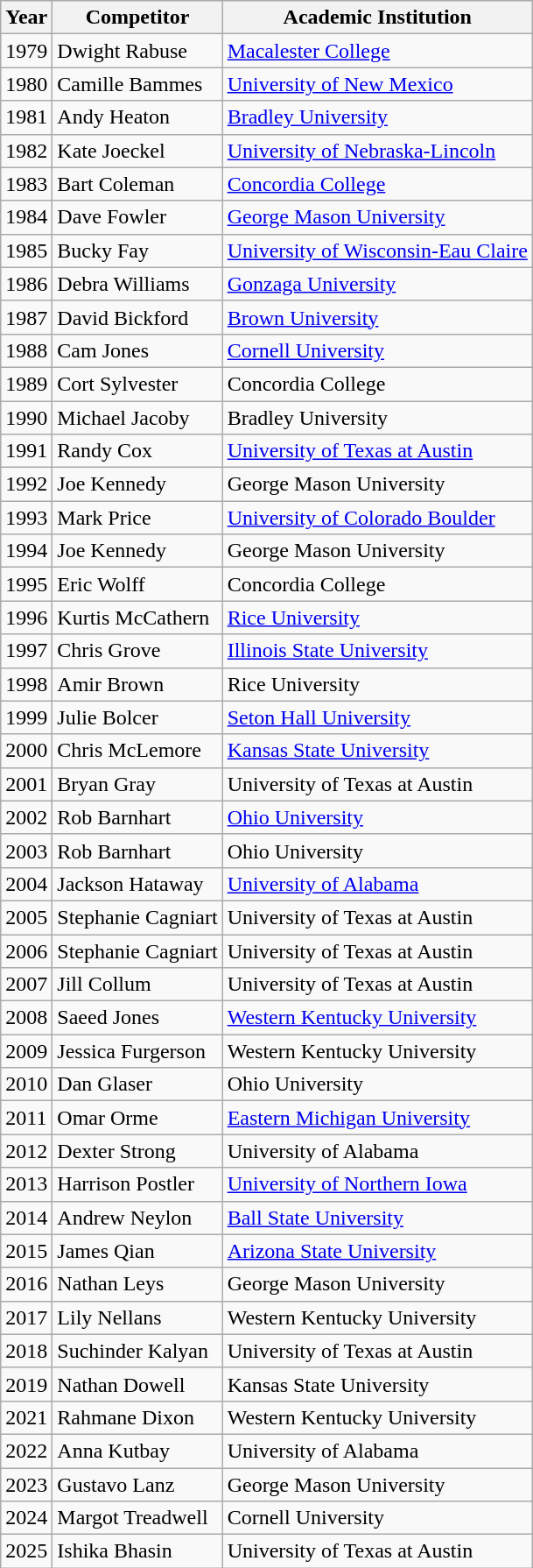<table class="wikitable">
<tr>
<th>Year</th>
<th>Competitor</th>
<th>Academic Institution</th>
</tr>
<tr>
<td>1979</td>
<td>Dwight Rabuse</td>
<td><a href='#'>Macalester College</a></td>
</tr>
<tr>
<td>1980</td>
<td>Camille Bammes</td>
<td><a href='#'>University of New Mexico</a></td>
</tr>
<tr>
<td>1981</td>
<td>Andy Heaton</td>
<td><a href='#'>Bradley University</a></td>
</tr>
<tr>
<td>1982</td>
<td>Kate Joeckel</td>
<td><a href='#'>University of Nebraska-Lincoln</a></td>
</tr>
<tr>
<td>1983</td>
<td>Bart Coleman</td>
<td><a href='#'>Concordia College</a></td>
</tr>
<tr>
<td>1984</td>
<td>Dave Fowler</td>
<td><a href='#'>George Mason University</a></td>
</tr>
<tr>
<td>1985</td>
<td>Bucky Fay</td>
<td><a href='#'>University of Wisconsin-Eau Claire</a></td>
</tr>
<tr>
<td>1986</td>
<td>Debra Williams</td>
<td><a href='#'>Gonzaga University</a></td>
</tr>
<tr>
<td>1987</td>
<td>David Bickford</td>
<td><a href='#'>Brown University</a></td>
</tr>
<tr>
<td>1988</td>
<td>Cam Jones</td>
<td><a href='#'>Cornell University</a></td>
</tr>
<tr>
<td>1989</td>
<td>Cort Sylvester</td>
<td>Concordia College</td>
</tr>
<tr>
<td>1990</td>
<td>Michael Jacoby</td>
<td>Bradley University</td>
</tr>
<tr>
<td>1991</td>
<td>Randy Cox</td>
<td><a href='#'>University of Texas at Austin</a></td>
</tr>
<tr>
<td>1992</td>
<td>Joe Kennedy</td>
<td>George Mason University</td>
</tr>
<tr>
<td>1993</td>
<td>Mark Price</td>
<td><a href='#'>University of Colorado Boulder</a></td>
</tr>
<tr>
<td>1994</td>
<td>Joe Kennedy</td>
<td>George Mason University</td>
</tr>
<tr>
<td>1995</td>
<td>Eric Wolff</td>
<td>Concordia College</td>
</tr>
<tr>
<td>1996</td>
<td>Kurtis McCathern</td>
<td><a href='#'>Rice University</a></td>
</tr>
<tr>
<td>1997</td>
<td>Chris Grove</td>
<td><a href='#'>Illinois State University</a></td>
</tr>
<tr>
<td>1998</td>
<td>Amir Brown</td>
<td>Rice University</td>
</tr>
<tr>
<td>1999</td>
<td>Julie Bolcer</td>
<td><a href='#'>Seton Hall University</a></td>
</tr>
<tr>
<td>2000</td>
<td>Chris McLemore</td>
<td><a href='#'>Kansas State University</a></td>
</tr>
<tr>
<td>2001</td>
<td>Bryan Gray</td>
<td>University of Texas at Austin</td>
</tr>
<tr>
<td>2002</td>
<td>Rob Barnhart</td>
<td><a href='#'>Ohio University</a></td>
</tr>
<tr>
<td>2003</td>
<td>Rob Barnhart</td>
<td>Ohio University</td>
</tr>
<tr>
<td>2004</td>
<td>Jackson Hataway</td>
<td><a href='#'>University of Alabama</a></td>
</tr>
<tr>
<td>2005</td>
<td>Stephanie Cagniart</td>
<td>University of Texas at Austin</td>
</tr>
<tr>
<td>2006</td>
<td>Stephanie Cagniart</td>
<td>University of Texas at Austin</td>
</tr>
<tr>
<td>2007</td>
<td>Jill Collum</td>
<td>University of Texas at Austin</td>
</tr>
<tr>
<td>2008</td>
<td>Saeed Jones</td>
<td><a href='#'>Western Kentucky University</a></td>
</tr>
<tr>
<td>2009</td>
<td>Jessica Furgerson</td>
<td>Western Kentucky University</td>
</tr>
<tr>
<td>2010</td>
<td>Dan Glaser</td>
<td>Ohio University</td>
</tr>
<tr>
<td>2011</td>
<td>Omar Orme</td>
<td><a href='#'>Eastern Michigan University</a></td>
</tr>
<tr>
<td>2012</td>
<td>Dexter Strong</td>
<td>University of Alabama</td>
</tr>
<tr>
<td>2013</td>
<td>Harrison Postler</td>
<td><a href='#'>University of Northern Iowa</a></td>
</tr>
<tr>
<td>2014</td>
<td>Andrew Neylon</td>
<td><a href='#'>Ball State University</a></td>
</tr>
<tr>
<td>2015</td>
<td>James Qian</td>
<td><a href='#'>Arizona State University</a></td>
</tr>
<tr>
<td>2016</td>
<td>Nathan Leys</td>
<td>George Mason University</td>
</tr>
<tr>
<td>2017</td>
<td>Lily Nellans</td>
<td>Western Kentucky University</td>
</tr>
<tr>
<td>2018</td>
<td>Suchinder Kalyan</td>
<td>University of Texas at Austin</td>
</tr>
<tr>
<td>2019</td>
<td>Nathan Dowell</td>
<td>Kansas State University</td>
</tr>
<tr>
<td>2021</td>
<td>Rahmane Dixon</td>
<td>Western Kentucky University</td>
</tr>
<tr>
<td>2022</td>
<td>Anna Kutbay</td>
<td>University of Alabama</td>
</tr>
<tr>
<td>2023</td>
<td>Gustavo Lanz</td>
<td>George Mason University</td>
</tr>
<tr>
<td>2024</td>
<td>Margot Treadwell</td>
<td>Cornell University</td>
</tr>
<tr>
<td>2025</td>
<td>Ishika Bhasin</td>
<td>University of Texas at Austin</td>
</tr>
</table>
